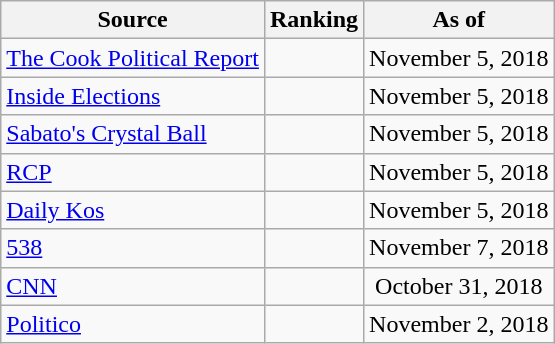<table class="wikitable" style="text-align:center">
<tr>
<th>Source</th>
<th>Ranking</th>
<th>As of</th>
</tr>
<tr>
<td align=left><a href='#'>The Cook Political Report</a></td>
<td></td>
<td>November 5, 2018</td>
</tr>
<tr>
<td align=left><a href='#'>Inside Elections</a></td>
<td></td>
<td>November 5, 2018</td>
</tr>
<tr>
<td align=left><a href='#'>Sabato's Crystal Ball</a></td>
<td></td>
<td>November 5, 2018</td>
</tr>
<tr>
<td align="left"><a href='#'>RCP</a></td>
<td></td>
<td>November 5, 2018</td>
</tr>
<tr>
<td align="left"><a href='#'>Daily Kos</a></td>
<td></td>
<td>November 5, 2018</td>
</tr>
<tr>
<td align="left"><a href='#'>538</a></td>
<td></td>
<td>November 7, 2018</td>
</tr>
<tr>
<td align="left"><a href='#'>CNN</a></td>
<td></td>
<td>October 31, 2018</td>
</tr>
<tr>
<td align="left"><a href='#'>Politico</a></td>
<td></td>
<td>November 2, 2018</td>
</tr>
</table>
